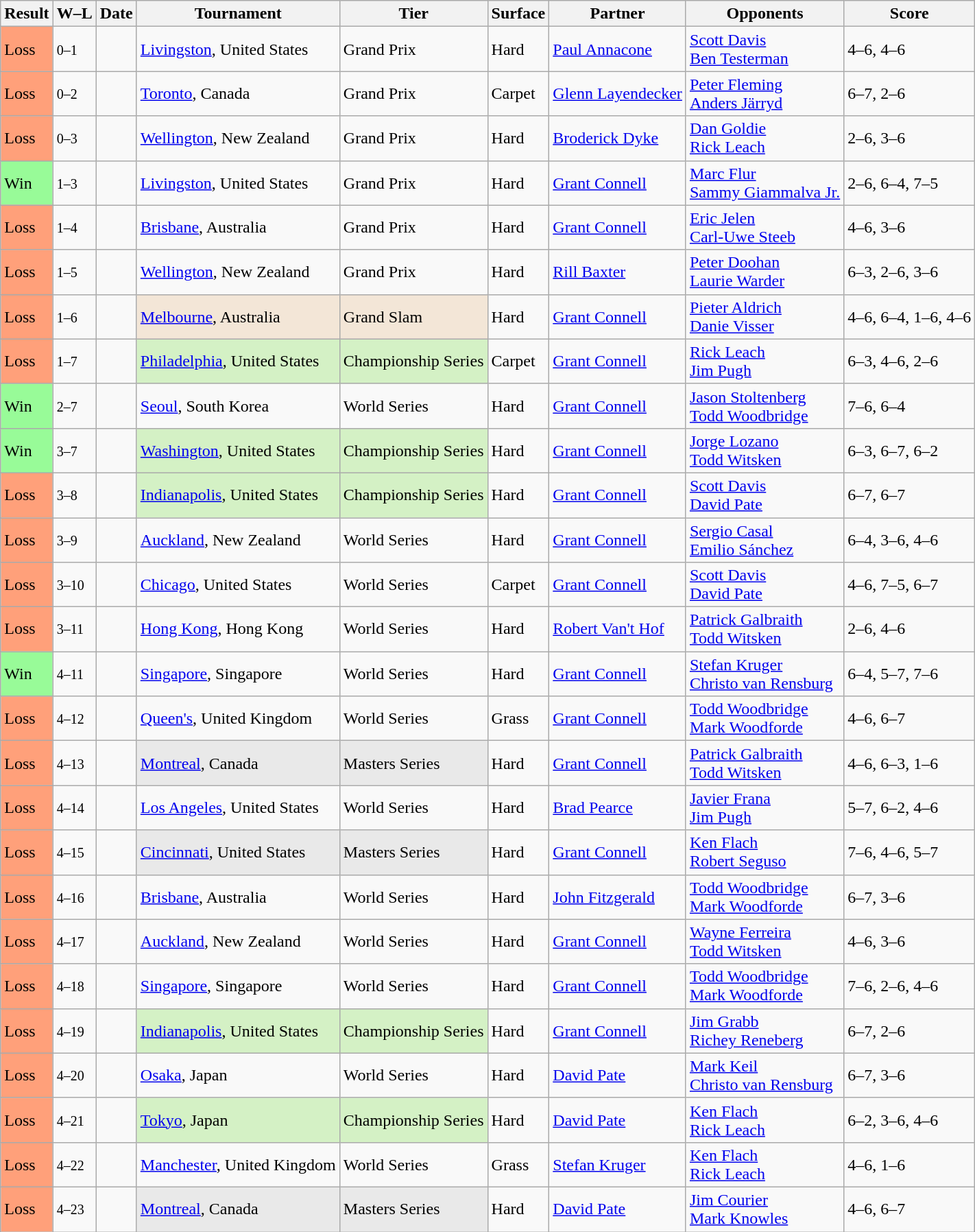<table class="sortable wikitable">
<tr>
<th>Result</th>
<th class="unsortable">W–L</th>
<th>Date</th>
<th>Tournament</th>
<th>Tier</th>
<th>Surface</th>
<th>Partner</th>
<th>Opponents</th>
<th class="unsortable">Score</th>
</tr>
<tr>
<td style="background:#ffa07a;">Loss</td>
<td><small>0–1</small></td>
<td><a href='#'></a></td>
<td><a href='#'>Livingston</a>, United States</td>
<td>Grand Prix</td>
<td>Hard</td>
<td> <a href='#'>Paul Annacone</a></td>
<td> <a href='#'>Scott Davis</a> <br>  <a href='#'>Ben Testerman</a></td>
<td>4–6, 4–6</td>
</tr>
<tr>
<td style="background:#ffa07a;">Loss</td>
<td><small>0–2</small></td>
<td><a href='#'></a></td>
<td><a href='#'>Toronto</a>, Canada</td>
<td>Grand Prix</td>
<td>Carpet</td>
<td> <a href='#'>Glenn Layendecker</a></td>
<td> <a href='#'>Peter Fleming</a> <br>  <a href='#'>Anders Järryd</a></td>
<td>6–7, 2–6</td>
</tr>
<tr>
<td style="background:#ffa07a;">Loss</td>
<td><small>0–3</small></td>
<td><a href='#'></a></td>
<td><a href='#'>Wellington</a>, New Zealand</td>
<td>Grand Prix</td>
<td>Hard</td>
<td> <a href='#'>Broderick Dyke</a></td>
<td> <a href='#'>Dan Goldie</a> <br>  <a href='#'>Rick Leach</a></td>
<td>2–6, 3–6</td>
</tr>
<tr>
<td style="background:#98fb98;">Win</td>
<td><small>1–3</small></td>
<td><a href='#'></a></td>
<td><a href='#'>Livingston</a>, United States</td>
<td>Grand Prix</td>
<td>Hard</td>
<td> <a href='#'>Grant Connell</a></td>
<td> <a href='#'>Marc Flur</a> <br>  <a href='#'>Sammy Giammalva Jr.</a></td>
<td>2–6, 6–4, 7–5</td>
</tr>
<tr>
<td style="background:#ffa07a;">Loss</td>
<td><small>1–4</small></td>
<td><a href='#'></a></td>
<td><a href='#'>Brisbane</a>, Australia</td>
<td>Grand Prix</td>
<td>Hard</td>
<td> <a href='#'>Grant Connell</a></td>
<td> <a href='#'>Eric Jelen</a> <br>  <a href='#'>Carl-Uwe Steeb</a></td>
<td>4–6, 3–6</td>
</tr>
<tr>
<td style="background:#ffa07a;">Loss</td>
<td><small>1–5</small></td>
<td><a href='#'></a></td>
<td><a href='#'>Wellington</a>, New Zealand</td>
<td>Grand Prix</td>
<td>Hard</td>
<td> <a href='#'>Rill Baxter</a></td>
<td> <a href='#'>Peter Doohan</a> <br>  <a href='#'>Laurie Warder</a></td>
<td>6–3, 2–6, 3–6</td>
</tr>
<tr>
<td style="background:#ffa07a;">Loss</td>
<td><small>1–6</small></td>
<td><a href='#'></a></td>
<td style="background:#f3e6d7;"><a href='#'>Melbourne</a>, Australia</td>
<td style="background:#f3e6d7;">Grand Slam</td>
<td>Hard</td>
<td> <a href='#'>Grant Connell</a></td>
<td> <a href='#'>Pieter Aldrich</a> <br>  <a href='#'>Danie Visser</a></td>
<td>4–6, 6–4, 1–6, 4–6</td>
</tr>
<tr>
<td style="background:#ffa07a;">Loss</td>
<td><small>1–7</small></td>
<td><a href='#'></a></td>
<td style="background:#d4f1c5;"><a href='#'>Philadelphia</a>, United States</td>
<td style="background:#d4f1c5;">Championship Series</td>
<td>Carpet</td>
<td> <a href='#'>Grant Connell</a></td>
<td> <a href='#'>Rick Leach</a> <br>  <a href='#'>Jim Pugh</a></td>
<td>6–3, 4–6, 2–6</td>
</tr>
<tr>
<td style="background:#98fb98;">Win</td>
<td><small>2–7</small></td>
<td><a href='#'></a></td>
<td><a href='#'>Seoul</a>, South Korea</td>
<td>World Series</td>
<td>Hard</td>
<td> <a href='#'>Grant Connell</a></td>
<td> <a href='#'>Jason Stoltenberg</a> <br>  <a href='#'>Todd Woodbridge</a></td>
<td>7–6, 6–4</td>
</tr>
<tr>
<td style="background:#98fb98;">Win</td>
<td><small>3–7</small></td>
<td><a href='#'></a></td>
<td style="background:#d4f1c5;"><a href='#'>Washington</a>, United States</td>
<td style="background:#d4f1c5;">Championship Series</td>
<td>Hard</td>
<td> <a href='#'>Grant Connell</a></td>
<td> <a href='#'>Jorge Lozano</a> <br>  <a href='#'>Todd Witsken</a></td>
<td>6–3, 6–7, 6–2</td>
</tr>
<tr>
<td style="background:#ffa07a;">Loss</td>
<td><small>3–8</small></td>
<td><a href='#'></a></td>
<td style="background:#d4f1c5;"><a href='#'>Indianapolis</a>, United States</td>
<td style="background:#d4f1c5;">Championship Series</td>
<td>Hard</td>
<td> <a href='#'>Grant Connell</a></td>
<td> <a href='#'>Scott Davis</a> <br>  <a href='#'>David Pate</a></td>
<td>6–7, 6–7</td>
</tr>
<tr>
<td style="background:#ffa07a;">Loss</td>
<td><small>3–9</small></td>
<td><a href='#'></a></td>
<td><a href='#'>Auckland</a>, New Zealand</td>
<td>World Series</td>
<td>Hard</td>
<td> <a href='#'>Grant Connell</a></td>
<td> <a href='#'>Sergio Casal</a> <br>  <a href='#'>Emilio Sánchez</a></td>
<td>6–4, 3–6, 4–6</td>
</tr>
<tr>
<td style="background:#ffa07a;">Loss</td>
<td><small>3–10</small></td>
<td><a href='#'></a></td>
<td><a href='#'>Chicago</a>, United States</td>
<td>World Series</td>
<td>Carpet</td>
<td> <a href='#'>Grant Connell</a></td>
<td> <a href='#'>Scott Davis</a> <br>  <a href='#'>David Pate</a></td>
<td>4–6, 7–5, 6–7</td>
</tr>
<tr>
<td style="background:#ffa07a;">Loss</td>
<td><small>3–11</small></td>
<td><a href='#'></a></td>
<td><a href='#'>Hong Kong</a>, Hong Kong</td>
<td>World Series</td>
<td>Hard</td>
<td> <a href='#'>Robert Van't Hof</a></td>
<td> <a href='#'>Patrick Galbraith</a> <br>  <a href='#'>Todd Witsken</a></td>
<td>2–6, 4–6</td>
</tr>
<tr>
<td style="background:#98fb98;">Win</td>
<td><small>4–11</small></td>
<td><a href='#'></a></td>
<td><a href='#'>Singapore</a>, Singapore</td>
<td>World Series</td>
<td>Hard</td>
<td> <a href='#'>Grant Connell</a></td>
<td> <a href='#'>Stefan Kruger</a> <br>  <a href='#'>Christo van Rensburg</a></td>
<td>6–4, 5–7, 7–6</td>
</tr>
<tr>
<td style="background:#ffa07a;">Loss</td>
<td><small>4–12</small></td>
<td><a href='#'></a></td>
<td><a href='#'>Queen's</a>, United Kingdom</td>
<td>World Series</td>
<td>Grass</td>
<td> <a href='#'>Grant Connell</a></td>
<td> <a href='#'>Todd Woodbridge</a> <br>  <a href='#'>Mark Woodforde</a></td>
<td>4–6, 6–7</td>
</tr>
<tr>
<td style="background:#ffa07a;">Loss</td>
<td><small>4–13</small></td>
<td><a href='#'></a></td>
<td style="background:#e9e9e9;"><a href='#'>Montreal</a>, Canada</td>
<td style="background:#e9e9e9;">Masters Series</td>
<td>Hard</td>
<td> <a href='#'>Grant Connell</a></td>
<td> <a href='#'>Patrick Galbraith</a> <br>  <a href='#'>Todd Witsken</a></td>
<td>4–6, 6–3, 1–6</td>
</tr>
<tr>
<td style="background:#ffa07a;">Loss</td>
<td><small>4–14</small></td>
<td><a href='#'></a></td>
<td><a href='#'>Los Angeles</a>, United States</td>
<td>World Series</td>
<td>Hard</td>
<td> <a href='#'>Brad Pearce</a></td>
<td> <a href='#'>Javier Frana</a> <br>  <a href='#'>Jim Pugh</a></td>
<td>5–7, 6–2, 4–6</td>
</tr>
<tr>
<td style="background:#ffa07a;">Loss</td>
<td><small>4–15</small></td>
<td><a href='#'></a></td>
<td style="background:#e9e9e9;"><a href='#'>Cincinnati</a>, United States</td>
<td style="background:#e9e9e9;">Masters Series</td>
<td>Hard</td>
<td> <a href='#'>Grant Connell</a></td>
<td> <a href='#'>Ken Flach</a> <br>  <a href='#'>Robert Seguso</a></td>
<td>7–6, 4–6, 5–7</td>
</tr>
<tr>
<td style="background:#ffa07a;">Loss</td>
<td><small>4–16</small></td>
<td><a href='#'></a></td>
<td><a href='#'>Brisbane</a>, Australia</td>
<td>World Series</td>
<td>Hard</td>
<td> <a href='#'>John Fitzgerald</a></td>
<td> <a href='#'>Todd Woodbridge</a> <br>  <a href='#'>Mark Woodforde</a></td>
<td>6–7, 3–6</td>
</tr>
<tr>
<td style="background:#ffa07a;">Loss</td>
<td><small>4–17</small></td>
<td><a href='#'></a></td>
<td><a href='#'>Auckland</a>, New Zealand</td>
<td>World Series</td>
<td>Hard</td>
<td> <a href='#'>Grant Connell</a></td>
<td> <a href='#'>Wayne Ferreira</a> <br>  <a href='#'>Todd Witsken</a></td>
<td>4–6, 3–6</td>
</tr>
<tr>
<td style="background:#ffa07a;">Loss</td>
<td><small>4–18</small></td>
<td><a href='#'></a></td>
<td><a href='#'>Singapore</a>, Singapore</td>
<td>World Series</td>
<td>Hard</td>
<td> <a href='#'>Grant Connell</a></td>
<td> <a href='#'>Todd Woodbridge</a> <br>  <a href='#'>Mark Woodforde</a></td>
<td>7–6, 2–6, 4–6</td>
</tr>
<tr>
<td style="background:#ffa07a;">Loss</td>
<td><small>4–19</small></td>
<td><a href='#'></a></td>
<td style="background:#d4f1c5;"><a href='#'>Indianapolis</a>, United States</td>
<td style="background:#d4f1c5;">Championship Series</td>
<td>Hard</td>
<td> <a href='#'>Grant Connell</a></td>
<td> <a href='#'>Jim Grabb</a> <br>  <a href='#'>Richey Reneberg</a></td>
<td>6–7, 2–6</td>
</tr>
<tr>
<td style="background:#ffa07a;">Loss</td>
<td><small>4–20</small></td>
<td><a href='#'></a></td>
<td><a href='#'>Osaka</a>, Japan</td>
<td>World Series</td>
<td>Hard</td>
<td> <a href='#'>David Pate</a></td>
<td> <a href='#'>Mark Keil</a> <br>  <a href='#'>Christo van Rensburg</a></td>
<td>6–7, 3–6</td>
</tr>
<tr>
<td style="background:#ffa07a;">Loss</td>
<td><small>4–21</small></td>
<td><a href='#'></a></td>
<td style="background:#d4f1c5;"><a href='#'>Tokyo</a>, Japan</td>
<td style="background:#d4f1c5;">Championship Series</td>
<td>Hard</td>
<td> <a href='#'>David Pate</a></td>
<td> <a href='#'>Ken Flach</a> <br>  <a href='#'>Rick Leach</a></td>
<td>6–2, 3–6, 4–6</td>
</tr>
<tr>
<td style="background:#ffa07a;">Loss</td>
<td><small>4–22</small></td>
<td><a href='#'></a></td>
<td><a href='#'>Manchester</a>, United Kingdom</td>
<td>World Series</td>
<td>Grass</td>
<td> <a href='#'>Stefan Kruger</a></td>
<td> <a href='#'>Ken Flach</a> <br>  <a href='#'>Rick Leach</a></td>
<td>4–6, 1–6</td>
</tr>
<tr>
<td style="background:#ffa07a;">Loss</td>
<td><small>4–23</small></td>
<td><a href='#'></a></td>
<td style="background:#e9e9e9;"><a href='#'>Montreal</a>, Canada</td>
<td style="background:#e9e9e9;">Masters Series</td>
<td>Hard</td>
<td> <a href='#'>David Pate</a></td>
<td> <a href='#'>Jim Courier</a> <br>  <a href='#'>Mark Knowles</a></td>
<td>4–6, 6–7</td>
</tr>
</table>
